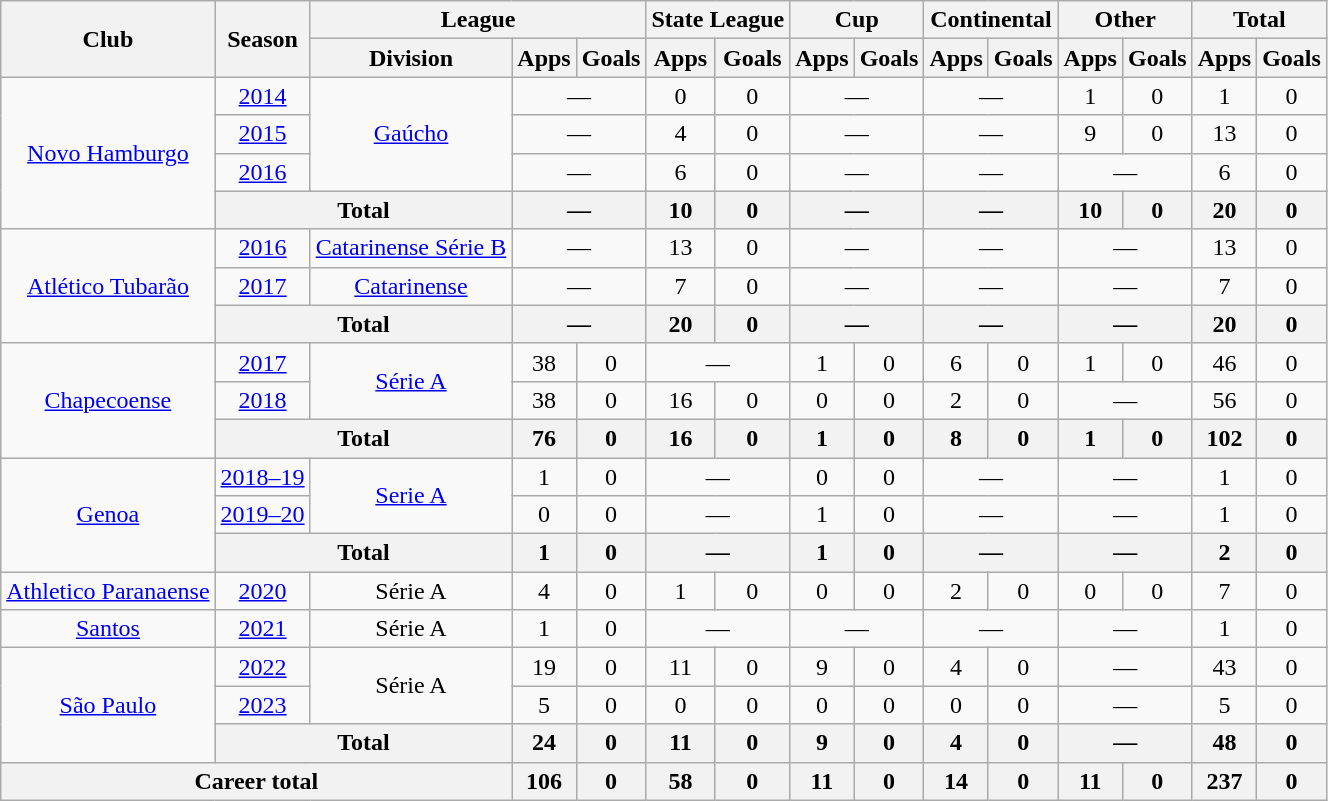<table class="wikitable" style="text-align: center;">
<tr>
<th rowspan="2">Club</th>
<th rowspan="2">Season</th>
<th colspan="3">League</th>
<th colspan="2">State League</th>
<th colspan="2">Cup</th>
<th colspan="2">Continental</th>
<th colspan="2">Other</th>
<th colspan="2">Total</th>
</tr>
<tr>
<th>Division</th>
<th>Apps</th>
<th>Goals</th>
<th>Apps</th>
<th>Goals</th>
<th>Apps</th>
<th>Goals</th>
<th>Apps</th>
<th>Goals</th>
<th>Apps</th>
<th>Goals</th>
<th>Apps</th>
<th>Goals</th>
</tr>
<tr>
<td rowspan="4"><a href='#'>Novo Hamburgo</a></td>
<td><a href='#'>2014</a></td>
<td rowspan="3"><a href='#'>Gaúcho</a></td>
<td colspan="2">—</td>
<td>0</td>
<td>0</td>
<td colspan="2">—</td>
<td colspan="2">—</td>
<td>1</td>
<td>0</td>
<td>1</td>
<td>0</td>
</tr>
<tr>
<td><a href='#'>2015</a></td>
<td colspan="2">—</td>
<td>4</td>
<td>0</td>
<td colspan="2">—</td>
<td colspan="2">—</td>
<td>9</td>
<td>0</td>
<td>13</td>
<td>0</td>
</tr>
<tr>
<td><a href='#'>2016</a></td>
<td colspan="2">—</td>
<td>6</td>
<td>0</td>
<td colspan="2">—</td>
<td colspan="2">—</td>
<td colspan="2">—</td>
<td>6</td>
<td>0</td>
</tr>
<tr>
<th colspan="2">Total</th>
<th colspan="2">—</th>
<th>10</th>
<th>0</th>
<th colspan="2">—</th>
<th colspan="2">—</th>
<th>10</th>
<th>0</th>
<th>20</th>
<th>0</th>
</tr>
<tr>
<td rowspan="3"><a href='#'>Atlético Tubarão</a></td>
<td><a href='#'>2016</a></td>
<td><a href='#'>Catarinense Série B</a></td>
<td colspan="2">—</td>
<td>13</td>
<td>0</td>
<td colspan="2">—</td>
<td colspan="2">—</td>
<td colspan="2">—</td>
<td>13</td>
<td>0</td>
</tr>
<tr>
<td><a href='#'>2017</a></td>
<td><a href='#'>Catarinense</a></td>
<td colspan="2">—</td>
<td>7</td>
<td>0</td>
<td colspan="2">—</td>
<td colspan="2">—</td>
<td colspan="2">—</td>
<td>7</td>
<td>0</td>
</tr>
<tr>
<th colspan="2">Total</th>
<th colspan="2">—</th>
<th>20</th>
<th>0</th>
<th colspan="2">—</th>
<th colspan="2">—</th>
<th colspan="2">—</th>
<th>20</th>
<th>0</th>
</tr>
<tr>
<td rowspan="3"><a href='#'>Chapecoense</a></td>
<td><a href='#'>2017</a></td>
<td rowspan="2"><a href='#'>Série A</a></td>
<td>38</td>
<td>0</td>
<td colspan="2">—</td>
<td>1</td>
<td>0</td>
<td>6</td>
<td>0</td>
<td>1</td>
<td>0</td>
<td>46</td>
<td>0</td>
</tr>
<tr>
<td><a href='#'>2018</a></td>
<td>38</td>
<td>0</td>
<td>16</td>
<td>0</td>
<td>0</td>
<td>0</td>
<td>2</td>
<td>0</td>
<td colspan="2">—</td>
<td>56</td>
<td>0</td>
</tr>
<tr>
<th colspan="2">Total</th>
<th>76</th>
<th>0</th>
<th>16</th>
<th>0</th>
<th>1</th>
<th>0</th>
<th>8</th>
<th>0</th>
<th>1</th>
<th>0</th>
<th>102</th>
<th>0</th>
</tr>
<tr>
<td rowspan="3"><a href='#'>Genoa</a></td>
<td><a href='#'>2018–19</a></td>
<td rowspan="2"><a href='#'>Serie A</a></td>
<td>1</td>
<td>0</td>
<td colspan="2">—</td>
<td>0</td>
<td>0</td>
<td colspan="2">—</td>
<td colspan="2">—</td>
<td>1</td>
<td>0</td>
</tr>
<tr>
<td><a href='#'>2019–20</a></td>
<td>0</td>
<td>0</td>
<td colspan="2">—</td>
<td>1</td>
<td>0</td>
<td colspan="2">—</td>
<td colspan="2">—</td>
<td>1</td>
<td>0</td>
</tr>
<tr>
<th colspan="2">Total</th>
<th>1</th>
<th>0</th>
<th colspan="2">—</th>
<th>1</th>
<th>0</th>
<th colspan="2">—</th>
<th colspan="2">—</th>
<th>2</th>
<th>0</th>
</tr>
<tr>
<td><a href='#'>Athletico Paranaense</a></td>
<td><a href='#'>2020</a></td>
<td>Série A</td>
<td>4</td>
<td>0</td>
<td>1</td>
<td>0</td>
<td>0</td>
<td>0</td>
<td>2</td>
<td>0</td>
<td>0</td>
<td>0</td>
<td>7</td>
<td>0</td>
</tr>
<tr>
<td><a href='#'>Santos</a></td>
<td><a href='#'>2021</a></td>
<td>Série A</td>
<td>1</td>
<td>0</td>
<td colspan="2">—</td>
<td colspan="2">—</td>
<td colspan="2">—</td>
<td colspan="2">—</td>
<td>1</td>
<td>0</td>
</tr>
<tr>
<td rowspan="3"><a href='#'>São Paulo</a></td>
<td><a href='#'>2022</a></td>
<td rowspan="2">Série A</td>
<td>19</td>
<td>0</td>
<td>11</td>
<td>0</td>
<td>9</td>
<td>0</td>
<td>4</td>
<td>0</td>
<td colspan="2">—</td>
<td>43</td>
<td>0</td>
</tr>
<tr>
<td><a href='#'>2023</a></td>
<td>5</td>
<td>0</td>
<td>0</td>
<td>0</td>
<td>0</td>
<td>0</td>
<td>0</td>
<td>0</td>
<td colspan="2">—</td>
<td>5</td>
<td>0</td>
</tr>
<tr>
<th colspan="2">Total</th>
<th>24</th>
<th>0</th>
<th>11</th>
<th>0</th>
<th>9</th>
<th>0</th>
<th>4</th>
<th>0</th>
<th colspan="2">—</th>
<th>48</th>
<th>0</th>
</tr>
<tr>
<th colspan="3">Career total</th>
<th>106</th>
<th>0</th>
<th>58</th>
<th>0</th>
<th>11</th>
<th>0</th>
<th>14</th>
<th>0</th>
<th>11</th>
<th>0</th>
<th>237</th>
<th>0</th>
</tr>
</table>
